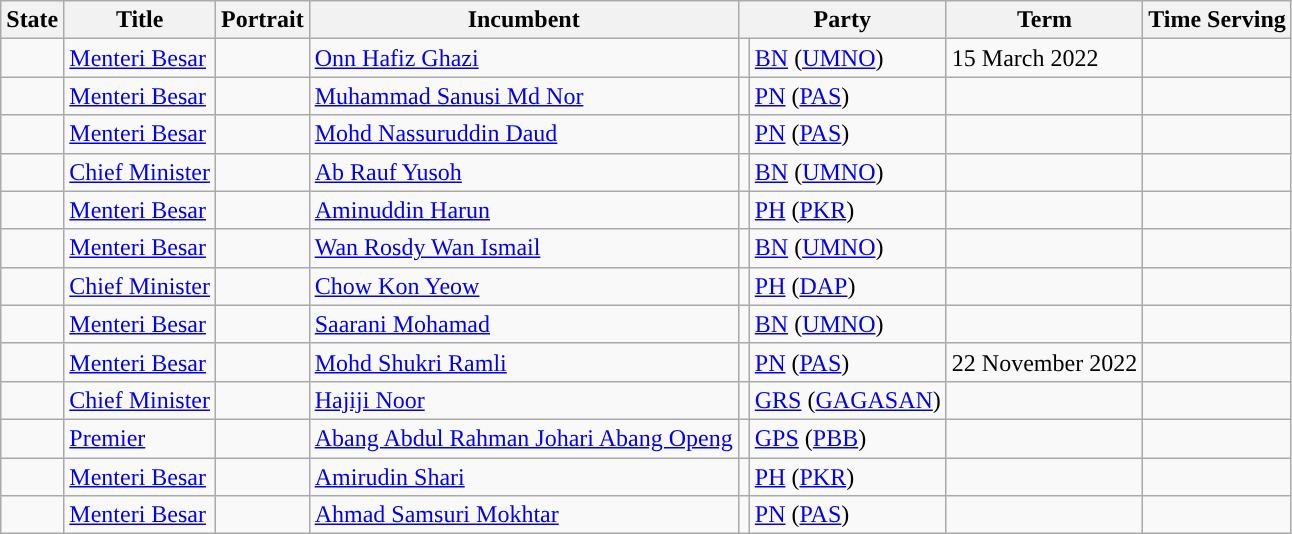<table class="sortable wikitable">
<tr>
<th>State</th>
<th>Title</th>
<th>Portrait</th>
<th>Incumbent</th>
<th colspan=2>Party</th>
<th>Term</th>
<th>Time Serving</th>
</tr>
<tr>
<td></td>
<td><a href='#'>Menteri Besar</a></td>
<td></td>
<td style="text-align:left"><a href='#'>Onn Hafiz Ghazi</a></td>
<td style="background:"></td>
<td><a href='#'>BN</a> (<a href='#'>UMNO</a>)</td>
<td>15 March 2022</td>
<td></td>
</tr>
<tr>
<td></td>
<td><a href='#'>Menteri Besar</a></td>
<td></td>
<td style="text-align:left"><a href='#'>Muhammad Sanusi Md Nor</a></td>
<td style="background:"></td>
<td><a href='#'>PN</a> (<a href='#'>PAS</a>)</td>
<td></td>
<td></td>
</tr>
<tr>
<td></td>
<td><a href='#'>Menteri Besar</a></td>
<td></td>
<td style="text-align:left"><a href='#'>Mohd Nassuruddin Daud</a></td>
<td style="background:"></td>
<td><a href='#'>PN</a> (<a href='#'>PAS</a>)</td>
<td></td>
<td></td>
</tr>
<tr>
<td></td>
<td><a href='#'>Chief Minister</a></td>
<td></td>
<td style="text-align:left"><a href='#'>Ab Rauf Yusoh</a></td>
<td style="background:"></td>
<td><a href='#'>BN</a> (<a href='#'>UMNO</a>)</td>
<td></td>
<td></td>
</tr>
<tr>
<td></td>
<td><a href='#'>Menteri Besar</a></td>
<td></td>
<td style="text-align:left"><a href='#'>Aminuddin Harun</a></td>
<td style="background:"></td>
<td><a href='#'>PH</a> (<a href='#'>PKR</a>)</td>
<td></td>
<td></td>
</tr>
<tr>
<td></td>
<td><a href='#'>Menteri Besar</a></td>
<td></td>
<td style="text-align:left"><a href='#'>Wan Rosdy Wan Ismail</a></td>
<td style="background:"></td>
<td><a href='#'>BN</a> (<a href='#'>UMNO</a>)</td>
<td></td>
<td></td>
</tr>
<tr>
<td></td>
<td><a href='#'>Chief Minister</a></td>
<td></td>
<td style="text-align:left"><a href='#'>Chow Kon Yeow</a></td>
<td style="background:"></td>
<td><a href='#'>PH</a> (<a href='#'>DAP</a>)</td>
<td></td>
<td></td>
</tr>
<tr>
<td></td>
<td><a href='#'>Menteri Besar</a></td>
<td></td>
<td style="text-align:left"><a href='#'>Saarani Mohamad</a></td>
<td style="background:"></td>
<td><a href='#'>BN</a> (<a href='#'>UMNO</a>)</td>
<td></td>
<td></td>
</tr>
<tr>
<td></td>
<td><a href='#'>Menteri Besar</a></td>
<td></td>
<td style="text-align:left"><a href='#'>Mohd Shukri Ramli</a></td>
<td style="background:"></td>
<td><a href='#'>PN</a> (<a href='#'>PAS</a>)</td>
<td>22 November 2022</td>
<td></td>
</tr>
<tr>
<td></td>
<td><a href='#'>Chief Minister</a></td>
<td></td>
<td style="text-align:left"><a href='#'>Hajiji Noor</a></td>
<td style="background:"></td>
<td><a href='#'>GRS</a> (<a href='#'>GAGASAN</a>)</td>
<td></td>
<td></td>
</tr>
<tr>
<td></td>
<td><a href='#'>Premier</a></td>
<td></td>
<td style="text-align:left"><a href='#'>Abang Abdul Rahman Johari Abang Openg</a></td>
<td style="background:"></td>
<td><a href='#'>GPS</a> (<a href='#'>PBB</a>)</td>
<td></td>
<td></td>
</tr>
<tr>
<td></td>
<td><a href='#'>Menteri Besar</a></td>
<td></td>
<td style="text-align:left"><a href='#'>Amirudin Shari</a></td>
<td style="background:"></td>
<td><a href='#'>PH</a> (<a href='#'>PKR</a>)</td>
<td></td>
<td></td>
</tr>
<tr>
<td></td>
<td><a href='#'>Menteri Besar</a></td>
<td></td>
<td style="text-align:left"><a href='#'>Ahmad Samsuri Mokhtar</a></td>
<td style="background:"></td>
<td><a href='#'>PN</a> (<a href='#'>PAS</a>)</td>
<td></td>
<td></td>
</tr>
</table>
